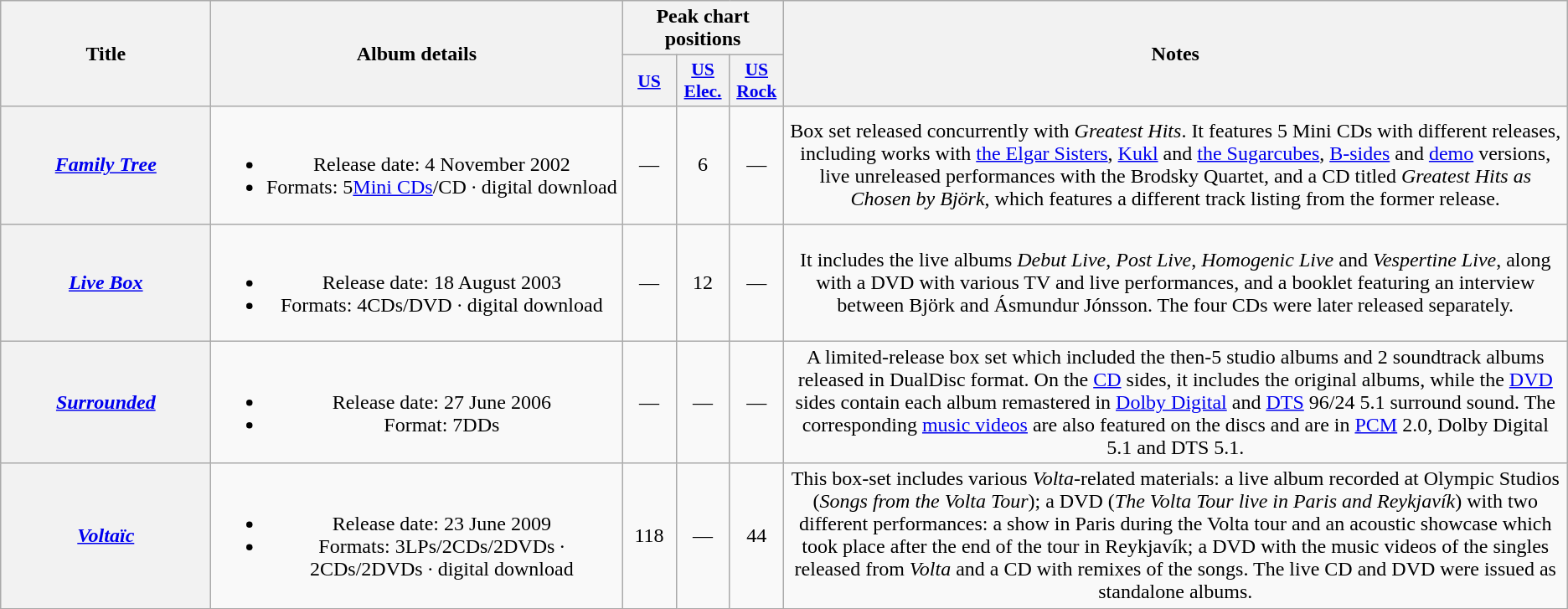<table class="wikitable plainrowheaders" style="text-align:center;" border="1">
<tr>
<th scope="col" rowspan="2" style="width:10em;">Title</th>
<th scope="col" rowspan="2" style="width:20em;">Album details</th>
<th scope="col" colspan="3">Peak chart positions</th>
<th scope="col" rowspan="2">Notes</th>
</tr>
<tr>
<th scope="col" style="width:2.5em;font-size:90%;"><a href='#'>US</a><br></th>
<th scope="col" style="width:2.5em;font-size:90%;"><a href='#'>US<br>Elec.</a><br></th>
<th scope="col" style="width:2.5em;font-size:90%;"><a href='#'>US<br>Rock</a><br></th>
</tr>
<tr>
<th scope="row"><em><a href='#'>Family Tree</a></em></th>
<td><br><ul><li>Release date: 4 November 2002</li><li>Formats: 5<a href='#'>Mini CDs</a>/CD · digital download</li></ul></td>
<td>—</td>
<td>6</td>
<td>—</td>
<td>Box set released concurrently with <em>Greatest Hits</em>. It features 5 Mini CDs with different releases, including works with <a href='#'>the Elgar Sisters</a>, <a href='#'>Kukl</a> and <a href='#'>the Sugarcubes</a>, <a href='#'>B-sides</a> and <a href='#'>demo</a> versions, live unreleased performances with the Brodsky Quartet, and a CD titled <em>Greatest Hits as Chosen by Björk</em>, which features a different track listing from the former release.</td>
</tr>
<tr>
<th scope="row"><em><a href='#'>Live Box</a></em></th>
<td><br><ul><li>Release date: 18 August 2003</li><li>Formats: 4CDs/DVD · digital download</li></ul></td>
<td>—</td>
<td>12</td>
<td>—</td>
<td>It includes the live albums <em>Debut Live</em>, <em>Post Live</em>, <em>Homogenic Live</em> and <em>Vespertine Live</em>, along with a DVD with various TV and live performances, and a booklet featuring an interview between Björk and Ásmundur Jónsson. The four CDs were later released separately.</td>
</tr>
<tr>
<th scope="row"><em><a href='#'>Surrounded</a></em></th>
<td><br><ul><li>Release date: 27 June 2006</li><li>Format: 7DDs</li></ul></td>
<td>—</td>
<td>—</td>
<td>—</td>
<td>A limited-release box set which included the then-5 studio albums and 2 soundtrack albums released in DualDisc format. On the <a href='#'>CD</a> sides, it includes the original albums, while the <a href='#'>DVD</a> sides contain each album remastered in <a href='#'>Dolby Digital</a> and <a href='#'>DTS</a> 96/24 5.1 surround sound. The corresponding <a href='#'>music videos</a> are also featured on the discs and are in <a href='#'>PCM</a> 2.0, Dolby Digital 5.1 and DTS 5.1.</td>
</tr>
<tr>
<th scope="row"><em><a href='#'>Voltaïc</a></em></th>
<td><br><ul><li>Release date: 23 June 2009</li><li>Formats: 3LPs/2CDs/2DVDs · 2CDs/2DVDs · digital download</li></ul></td>
<td>118</td>
<td>—</td>
<td>44</td>
<td>This box-set includes various <em>Volta</em>-related materials: a live album recorded at Olympic Studios (<em>Songs from the Volta Tour</em>); a DVD (<em>The Volta Tour live in Paris and Reykjavík</em>) with two different performances: a show in Paris during the Volta tour and an acoustic showcase which took place after the end of the tour in Reykjavík; a DVD with the music videos of the singles released from <em>Volta</em> and a CD with remixes of the songs. The live CD and DVD were issued as standalone albums.</td>
</tr>
</table>
